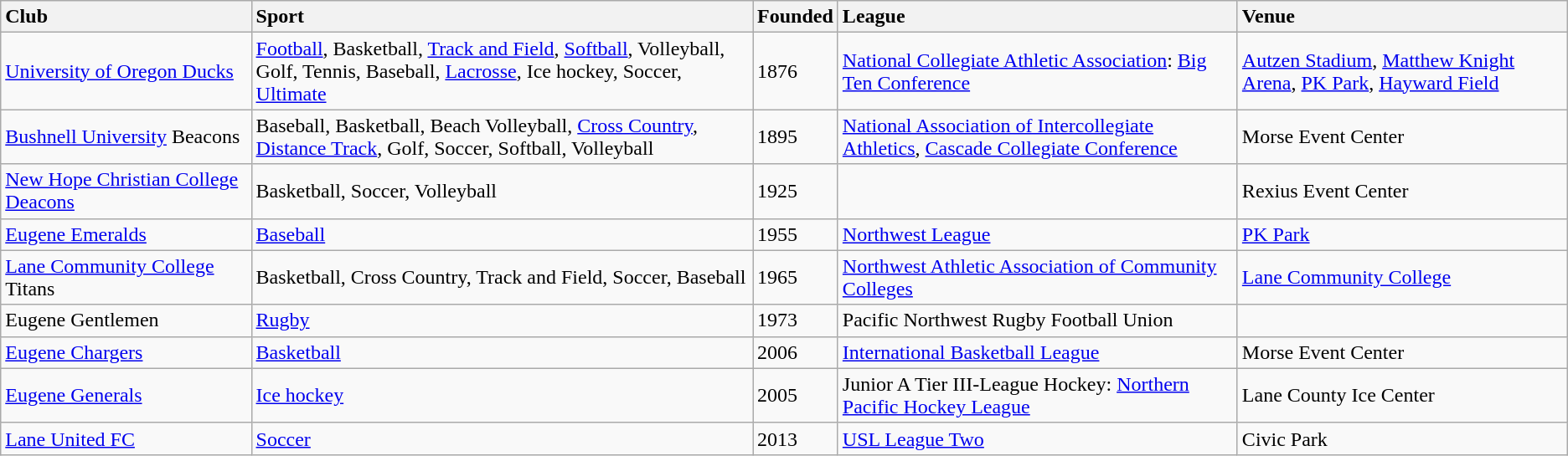<table class="wikitable">
<tr>
<th style="text-align:left; width:16%;"><strong>Club</strong></th>
<th style="text-align:left; width:32%;"><strong>Sport</strong></th>
<th style="text-align:left;"><strong>Founded</strong></th>
<th style="text-align:left;"><strong>League</strong></th>
<th style="text-align:left;"><strong>Venue</strong><br></th>
</tr>
<tr>
<td><a href='#'>University of Oregon Ducks</a></td>
<td style="text-align:left;"><a href='#'>Football</a>, Basketball, <a href='#'>Track and Field</a>, <a href='#'>Softball</a>, Volleyball, Golf, Tennis, Baseball, <a href='#'>Lacrosse</a>, Ice hockey, Soccer, <a href='#'>Ultimate</a></td>
<td style="text-align:left;">1876</td>
<td style="text-align:left;"><a href='#'>National Collegiate Athletic Association</a>: <a href='#'>Big Ten Conference</a></td>
<td style="text-align:left;"><a href='#'>Autzen Stadium</a>, <a href='#'>Matthew Knight Arena</a>, <a href='#'>PK Park</a>, <a href='#'>Hayward Field</a></td>
</tr>
<tr>
<td><a href='#'>Bushnell University</a> Beacons</td>
<td style="text-align:left;">Baseball, Basketball, Beach Volleyball, <a href='#'>Cross Country</a>, <a href='#'>Distance Track</a>, Golf, Soccer, Softball, Volleyball</td>
<td style="text-align:left;">1895</td>
<td style="text-align:left;"><a href='#'>National Association of Intercollegiate Athletics</a>, <a href='#'>Cascade Collegiate Conference</a></td>
<td style="text-align:left;">Morse Event Center</td>
</tr>
<tr>
<td><a href='#'>New Hope Christian College</a> <a href='#'>Deacons</a></td>
<td style="text-align:left;">Basketball, Soccer, Volleyball</td>
<td style="text-align:left;">1925</td>
<td style="text-align:left;"></td>
<td style="text-align:left;">Rexius Event Center</td>
</tr>
<tr>
<td><a href='#'>Eugene Emeralds</a></td>
<td style="text-align:left;"><a href='#'>Baseball</a></td>
<td style="text-align:left;">1955</td>
<td style="text-align:left;"><a href='#'>Northwest League</a></td>
<td style="text-align:left;"><a href='#'>PK Park</a></td>
</tr>
<tr>
<td><a href='#'>Lane Community College</a> Titans</td>
<td style="text-align:left;">Basketball, Cross Country, Track and Field, Soccer, Baseball</td>
<td style="text-align:left;">1965</td>
<td style="text-align:left;"><a href='#'>Northwest Athletic Association of Community Colleges</a></td>
<td style="text-align:left;"><a href='#'>Lane Community College</a></td>
</tr>
<tr>
<td>Eugene Gentlemen</td>
<td style="text-align:left;"><a href='#'>Rugby</a></td>
<td style="text-align:left;">1973</td>
<td style="text-align:left;">Pacific Northwest Rugby Football Union</td>
<td style="text-align:left;"></td>
</tr>
<tr>
<td><a href='#'>Eugene Chargers</a></td>
<td style="text-align:left;"><a href='#'>Basketball</a></td>
<td style="text-align:left;">2006</td>
<td style="text-align:left;"><a href='#'>International Basketball League</a></td>
<td style="text-align:left;">Morse Event Center</td>
</tr>
<tr>
<td><a href='#'>Eugene Generals</a></td>
<td style="text-align:left;"><a href='#'>Ice hockey</a></td>
<td style="text-align:left;">2005</td>
<td style="text-align:left;">Junior A Tier III-League Hockey: <a href='#'>Northern Pacific Hockey League</a></td>
<td style="text-align:left;">Lane County Ice Center</td>
</tr>
<tr>
<td><a href='#'>Lane United FC</a></td>
<td style="text-align:left;"><a href='#'>Soccer</a></td>
<td style="text-align:left;">2013</td>
<td style="text-align:left;"><a href='#'>USL League Two</a></td>
<td style="text-align:left;">Civic Park</td>
</tr>
</table>
